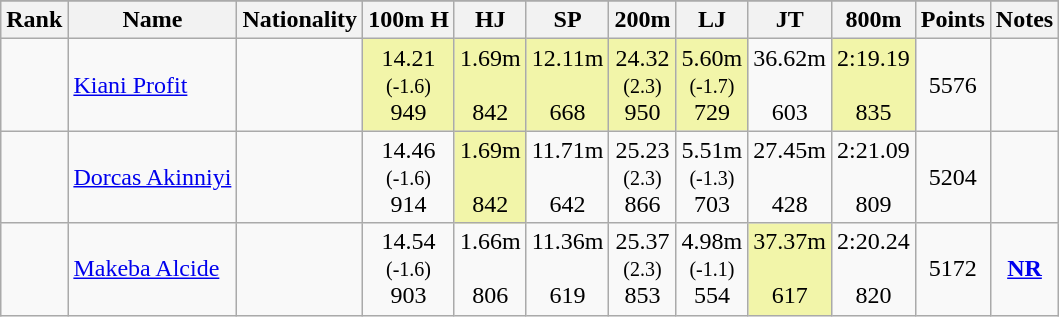<table class="wikitable sortable" style="text-align:center">
<tr>
</tr>
<tr>
<th>Rank</th>
<th>Name</th>
<th>Nationality</th>
<th>100m H</th>
<th>HJ</th>
<th>SP</th>
<th>200m</th>
<th>LJ</th>
<th>JT</th>
<th>800m</th>
<th>Points</th>
<th>Notes</th>
</tr>
<tr>
<td></td>
<td align=left><a href='#'>Kiani Profit</a></td>
<td align=left></td>
<td bgcolor=#F2F5A9>14.21<br><small>(-1.6)</small><br>949</td>
<td bgcolor=#F2F5A9>1.69m<br><br>842</td>
<td bgcolor=#F2F5A9>12.11m<br><br>668</td>
<td bgcolor=#F2F5A9>24.32<br><small>(2.3)</small><br>950</td>
<td bgcolor=#F2F5A9>5.60m<br><small>(-1.7)</small><br>729</td>
<td>36.62m<br><br>603</td>
<td bgcolor=#F2F5A9>2:19.19<br><br>835</td>
<td>5576</td>
<td></td>
</tr>
<tr>
<td></td>
<td align=left><a href='#'>Dorcas Akinniyi</a></td>
<td align=left></td>
<td>14.46<br><small>(-1.6)</small><br>914</td>
<td bgcolor=#F2F5A9>1.69m<br><br>842</td>
<td>11.71m<br><br>642</td>
<td>25.23<br><small>(2.3)</small><br>866</td>
<td>5.51m<br><small>(-1.3)</small><br>703</td>
<td>27.45m<br><br>428</td>
<td>2:21.09<br><br>809</td>
<td>5204</td>
<td></td>
</tr>
<tr>
<td></td>
<td align=left><a href='#'>Makeba Alcide</a></td>
<td align=left></td>
<td>14.54<br><small>(-1.6)</small><br>903</td>
<td>1.66m<br><br>806</td>
<td>11.36m<br><br>619</td>
<td>25.37<br><small>(2.3)</small><br>853</td>
<td>4.98m<br><small>(-1.1)</small><br>554</td>
<td bgcolor=#F2F5A9>37.37m<br><br>617</td>
<td>2:20.24<br><br>820</td>
<td>5172</td>
<td><a href='#'><strong>NR</strong></a></td>
</tr>
</table>
